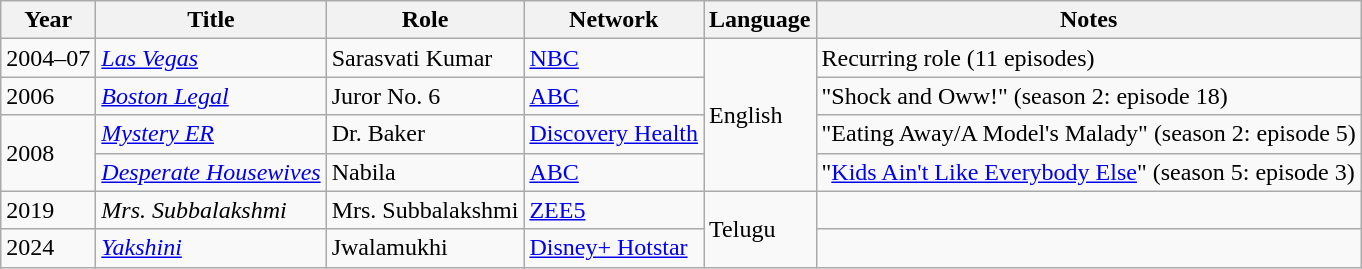<table class="wikitable sortable">
<tr>
<th>Year</th>
<th>Title</th>
<th>Role</th>
<th>Network</th>
<th>Language</th>
<th>Notes</th>
</tr>
<tr>
<td>2004–07</td>
<td><em><a href='#'>Las Vegas</a></em></td>
<td>Sarasvati Kumar</td>
<td><a href='#'>NBC</a></td>
<td rowspan="4">English</td>
<td>Recurring role (11 episodes)</td>
</tr>
<tr>
<td>2006</td>
<td><em><a href='#'>Boston Legal</a></em></td>
<td>Juror No. 6</td>
<td><a href='#'>ABC</a></td>
<td>"Shock and Oww!" (season 2: episode 18)</td>
</tr>
<tr>
<td rowspan="2">2008</td>
<td><em><a href='#'>Mystery ER</a></em></td>
<td>Dr. Baker</td>
<td><a href='#'>Discovery Health</a></td>
<td>"Eating Away/A Model's Malady" (season 2: episode 5)</td>
</tr>
<tr>
<td><em><a href='#'>Desperate Housewives</a></em></td>
<td>Nabila</td>
<td><a href='#'>ABC</a></td>
<td>"<a href='#'>Kids Ain't Like Everybody Else</a>" (season 5: episode 3)</td>
</tr>
<tr>
<td>2019</td>
<td><em>Mrs. Subbalakshmi</em></td>
<td>Mrs. Subbalakshmi</td>
<td><a href='#'>ZEE5</a></td>
<td rowspan="2">Telugu</td>
<td></td>
</tr>
<tr>
<td>2024</td>
<td><a href='#'><em>Yakshini</em></a></td>
<td>Jwalamukhi</td>
<td><a href='#'>Disney+ Hotstar</a></td>
<td></td>
</tr>
</table>
